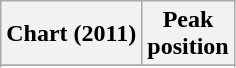<table class="wikitable sortable plainrowheaders">
<tr>
<th scope="col">Chart (2011)</th>
<th scope="col">Peak<br>position</th>
</tr>
<tr>
</tr>
<tr>
</tr>
<tr>
</tr>
<tr>
</tr>
<tr>
</tr>
<tr>
</tr>
<tr>
</tr>
<tr>
</tr>
<tr>
</tr>
<tr>
</tr>
</table>
